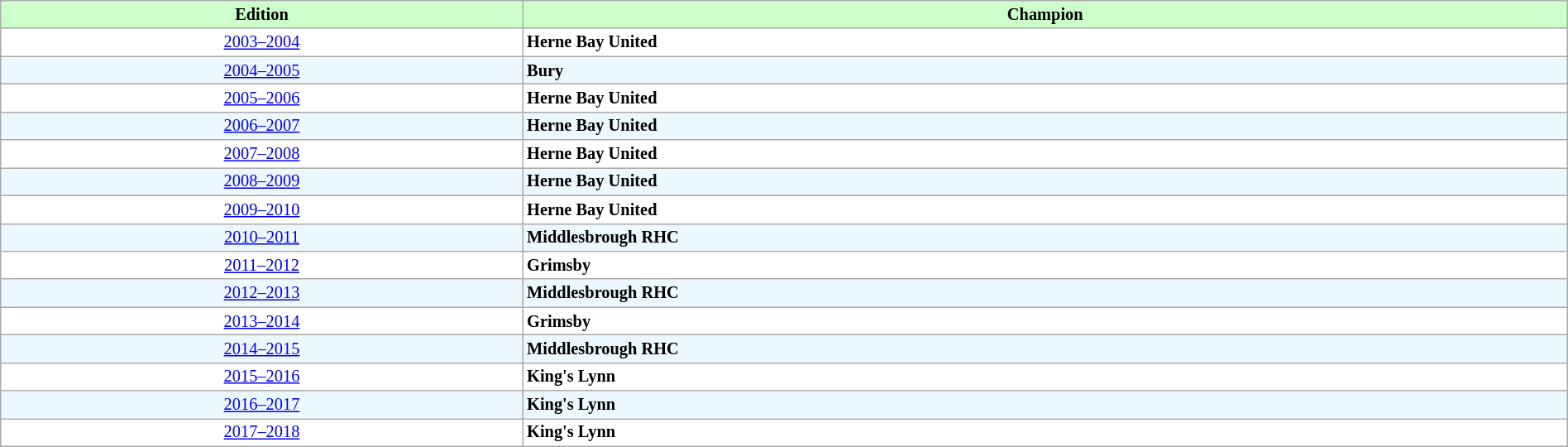<table class="wikitable" style="font-size:85%; width:100%">
<tr>
<th width="33%" style="background:#ccffcc">Edition</th>
<th width="66%" style="background:#ccffcc">Champion</th>
</tr>
<tr bgcolor="#FFFFFF">
<td align="center"><a href='#'>2003–2004</a></td>
<td><strong>Herne Bay United</strong></td>
</tr>
<tr bgcolor="#EBF8FD">
<td align="center"><a href='#'>2004–2005</a></td>
<td><strong>Bury</strong></td>
</tr>
<tr bgcolor="#FFFFFF">
<td align="center"><a href='#'>2005–2006</a></td>
<td><strong>Herne Bay United</strong></td>
</tr>
<tr bgcolor="#EBF8FD">
<td align="center"><a href='#'>2006–2007</a></td>
<td><strong>Herne Bay United</strong></td>
</tr>
<tr bgcolor="#FFFFFF">
<td align="center"><a href='#'>2007–2008</a></td>
<td><strong>Herne Bay United</strong></td>
</tr>
<tr bgcolor="#EBF8FD">
<td align="center"><a href='#'>2008–2009</a></td>
<td><strong>Herne Bay United</strong></td>
</tr>
<tr bgcolor="#FFFFFF">
<td align="center"><a href='#'>2009–2010</a></td>
<td><strong>Herne Bay United</strong></td>
</tr>
<tr bgcolor="#EBF8FD">
<td align="center"><a href='#'>2010–2011</a></td>
<td><strong>Middlesbrough RHC</strong></td>
</tr>
<tr bgcolor="#FFFFFF">
<td align="center"><a href='#'>2011–2012</a></td>
<td><strong>Grimsby</strong></td>
</tr>
<tr bgcolor="#EBF8FD">
<td align="center"><a href='#'>2012–2013</a></td>
<td><strong>Middlesbrough RHC</strong></td>
</tr>
<tr bgcolor="#FFFFFF">
<td align="center"><a href='#'>2013–2014</a></td>
<td><strong>Grimsby</strong></td>
</tr>
<tr bgcolor="#EBF8FD">
<td align="center"><a href='#'>2014–2015</a></td>
<td><strong>Middlesbrough RHC</strong></td>
</tr>
<tr bgcolor="#FFFFFF">
<td align="center"><a href='#'>2015–2016</a></td>
<td><strong>King's Lynn</strong></td>
</tr>
<tr bgcolor="#EBF8FD">
<td align="center"><a href='#'>2016–2017</a></td>
<td><strong>King's Lynn</strong></td>
</tr>
<tr bgcolor="#FFFFFF">
<td align="center"><a href='#'>2017–2018</a></td>
<td><strong>King's Lynn</strong></td>
</tr>
</table>
